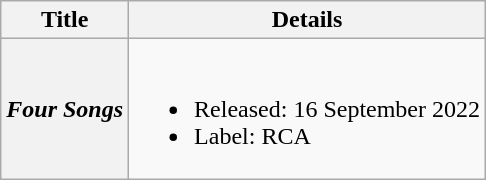<table class="wikitable plainrowheaders">
<tr>
<th scope="col">Title</th>
<th scope="col">Details</th>
</tr>
<tr>
<th scope="row"><em>Four Songs</em></th>
<td><br><ul><li>Released: 16 September 2022</li><li>Label: RCA</li></ul></td>
</tr>
</table>
